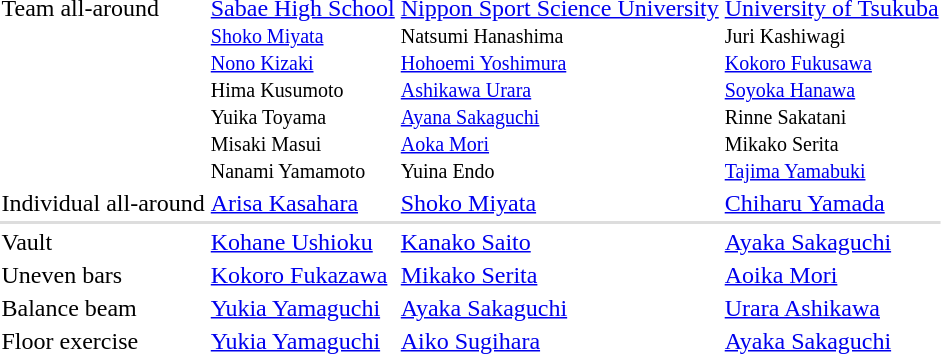<table>
<tr valign="top">
<td>Team all-around<br></td>
<td valign="middle"><a href='#'>Sabae High School</a><br><small><a href='#'>Shoko Miyata</a><br><a href='#'>Nono Kizaki</a><br>Hima Kusumoto<br>Yuika Toyama<br>Misaki Masui<br>Nanami Yamamoto</small></td>
<td valign="middle"><a href='#'>Nippon Sport Science University</a><br><small>Natsumi Hanashima<br><a href='#'>Hohoemi Yoshimura</a><br><a href='#'>Ashikawa Urara</a><br><a href='#'>Ayana Sakaguchi</a><br><a href='#'>Aoka Mori</a><br>Yuina Endo</small></td>
<td valign="middle"><a href='#'>University of Tsukuba</a><br><small>Juri Kashiwagi<br><a href='#'>Kokoro Fukusawa</a><br><a href='#'>Soyoka Hanawa</a><br>Rinne Sakatani<br>Mikako Serita<br><a href='#'>Tajima Yamabuki</a></small></td>
</tr>
<tr>
<td>Individual all-around<br></td>
<td><a href='#'>Arisa Kasahara</a><br></td>
<td><a href='#'>Shoko Miyata</a><br></td>
<td><a href='#'>Chiharu Yamada</a><br></td>
</tr>
<tr bgcolor=#DDDDDD>
<td colspan=7></td>
</tr>
<tr>
<td>Vault<br></td>
<td><a href='#'>Kohane Ushioku</a><br></td>
<td><a href='#'>Kanako Saito</a><br></td>
<td><a href='#'>Ayaka Sakaguchi</a><br></td>
</tr>
<tr>
<td>Uneven bars<br></td>
<td><a href='#'>Kokoro Fukazawa</a><br></td>
<td><a href='#'>Mikako Serita</a><br></td>
<td><a href='#'>Aoika Mori</a><br></td>
</tr>
<tr>
<td>Balance beam<br></td>
<td><a href='#'>Yukia Yamaguchi</a><br></td>
<td><a href='#'>Ayaka Sakaguchi</a><br></td>
<td><a href='#'>Urara Ashikawa</a><br></td>
</tr>
<tr>
<td>Floor exercise<br></td>
<td><a href='#'>Yukia Yamaguchi</a><br></td>
<td><a href='#'>Aiko Sugihara</a><br></td>
<td><a href='#'>Ayaka Sakaguchi</a><br></td>
</tr>
</table>
